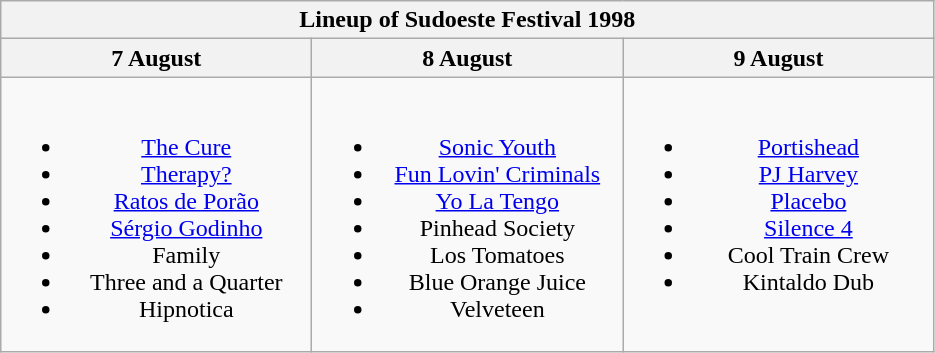<table class="wikitable mw-collapsible">
<tr>
<th colspan="3">Lineup of Sudoeste Festival 1998</th>
</tr>
<tr>
<th>7 August</th>
<th>8 August</th>
<th>9 August</th>
</tr>
<tr>
<td width="200" align="center" valign="top"><br><ul><li><a href='#'>The Cure</a></li><li><a href='#'>Therapy?</a></li><li><a href='#'>Ratos de Porão</a></li><li><a href='#'>Sérgio Godinho</a></li><li>Family</li><li>Three and a Quarter</li><li>Hipnotica</li></ul></td>
<td width="200" align="center" valign="top"><br><ul><li><a href='#'>Sonic Youth</a></li><li><a href='#'>Fun Lovin' Criminals</a></li><li><a href='#'>Yo La Tengo</a></li><li>Pinhead Society</li><li>Los Tomatoes</li><li>Blue Orange Juice</li><li>Velveteen</li></ul></td>
<td width="200" align="center" valign="top"><br><ul><li><a href='#'>Portishead</a></li><li><a href='#'>PJ Harvey</a></li><li><a href='#'>Placebo</a></li><li><a href='#'>Silence 4</a></li><li>Cool Train Crew</li><li>Kintaldo Dub</li></ul></td>
</tr>
</table>
